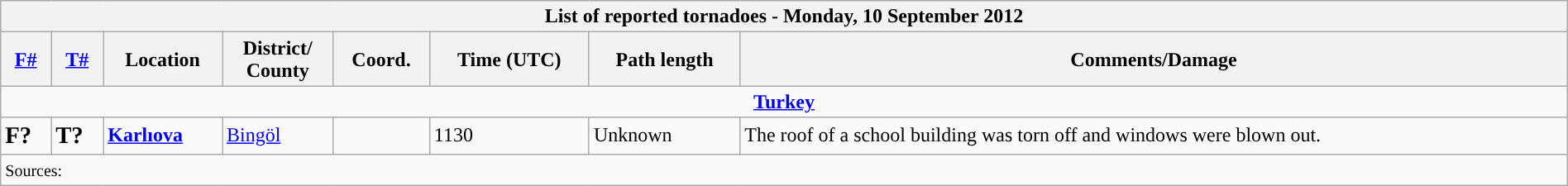<table class="wikitable collapsible" width="100%">
<tr>
<th colspan="8">List of reported tornadoes - Monday, 10 September 2012</th>
</tr>
<tr>
<th><a href='#'>F#</a></th>
<th><a href='#'>T#</a></th>
<th>Location</th>
<th>District/<br>County</th>
<th>Coord.</th>
<th>Time (UTC)</th>
<th>Path length</th>
<th>Comments/Damage</th>
</tr>
<tr>
<td colspan="8" align=center><strong><a href='#'>Turkey</a></strong></td>
</tr>
<tr>
<td><big><strong>F?</strong></big></td>
<td><big><strong>T?</strong></big></td>
<td><strong><a href='#'>Karlıova</a></strong></td>
<td><a href='#'>Bingöl</a></td>
<td></td>
<td>1130</td>
<td>Unknown</td>
<td>The roof of a school building was torn off and windows were blown out.</td>
</tr>
<tr>
<td colspan="8"><small>Sources:  </small></td>
</tr>
</table>
